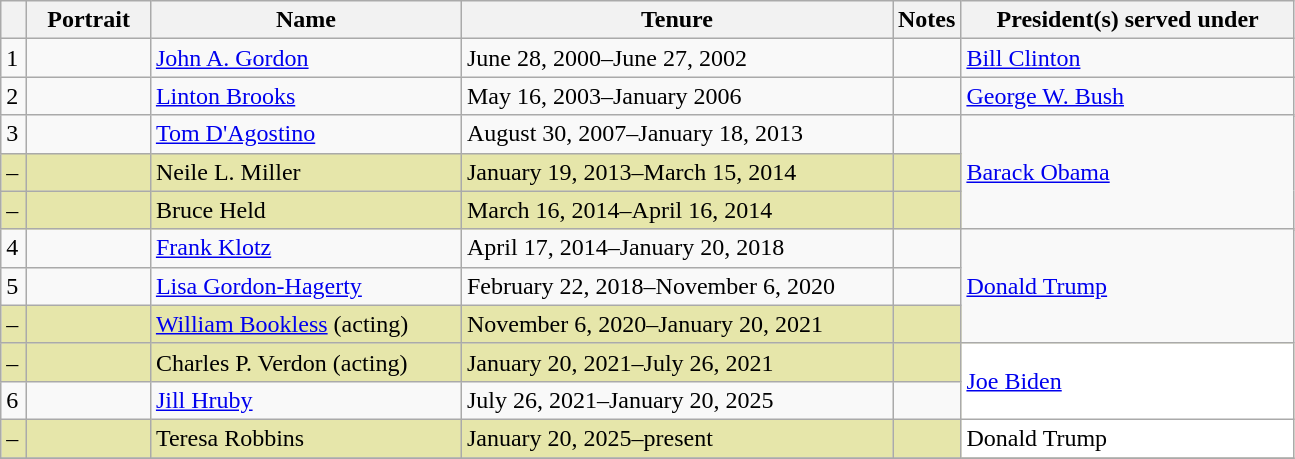<table class="wikitable">
<tr>
<th scope="col" style="width:10px;"></th>
<th scope="col" style="width:75px;">Portrait</th>
<th scope="col" style="width:200px;">Name</th>
<th scope="col" style="width:280px;">Tenure</th>
<th scope="col" style="width:10px;">Notes</th>
<th scope="col" style="width:215px;">President(s) served under</th>
</tr>
<tr>
<td rowspan="2">1</td>
<td rowspan="2"></td>
<td rowspan="2"><a href='#'>John A. Gordon</a></td>
<td rowspan="2">June 28, 2000–June 27, 2002</td>
<td rowspan="2"></td>
<td><a href='#'>Bill Clinton</a></td>
</tr>
<tr>
<td rowspan="3"><a href='#'>George W. Bush</a></td>
</tr>
<tr>
<td>2</td>
<td></td>
<td><a href='#'>Linton Brooks</a></td>
<td>May 16, 2003–January 2006</td>
<td></td>
</tr>
<tr>
<td rowspan="2">3</td>
<td rowspan="2"></td>
<td rowspan="2"><a href='#'>Tom D'Agostino</a></td>
<td rowspan="2">August 30, 2007–January 18, 2013</td>
<td rowspan="2"></td>
</tr>
<tr>
<td rowspan="4"><a href='#'>Barack Obama</a></td>
</tr>
<tr bgcolor="#e6e6aa">
<td>–</td>
<td></td>
<td>Neile L. Miller</td>
<td>January 19, 2013–March 15, 2014</td>
<td></td>
</tr>
<tr bgcolor="#e6e6aa">
<td>–</td>
<td></td>
<td>Bruce Held</td>
<td>March 16, 2014–April 16, 2014</td>
<td></td>
</tr>
<tr>
<td rowspan="2">4</td>
<td rowspan="2"></td>
<td rowspan="2"><a href='#'>Frank Klotz</a></td>
<td rowspan="2">April 17, 2014–January 20, 2018</td>
<td rowspan="2"></td>
</tr>
<tr>
<td rowspan="3"><a href='#'>Donald Trump</a></td>
</tr>
<tr>
<td>5</td>
<td></td>
<td><a href='#'>Lisa Gordon-Hagerty</a></td>
<td>February 22, 2018–November 6, 2020</td>
<td></td>
</tr>
<tr bgcolor="#e6e6aa">
<td>–</td>
<td></td>
<td><a href='#'>William Bookless</a> (acting)</td>
<td>November 6, 2020–January 20, 2021</td>
<td></td>
</tr>
<tr bgcolor="#e6e6aa">
<td>–</td>
<td></td>
<td>Charles P. Verdon (acting)</td>
<td>January 20, 2021–July 26, 2021</td>
<td></td>
<td rowspan=2  bgcolor="#ffffff"><a href='#'>Joe Biden</a></td>
</tr>
<tr>
<td>6</td>
<td></td>
<td><a href='#'>Jill Hruby</a></td>
<td>July 26, 2021–January 20, 2025</td>
<td></td>
</tr>
<tr bgcolor="#e6e6aa">
<td>–</td>
<td></td>
<td>Teresa Robbins</td>
<td>January 20, 2025–present</td>
<td></td>
<td rowspan=1 bgcolor="#ffffff">Donald Trump</td>
</tr>
<tr>
</tr>
</table>
